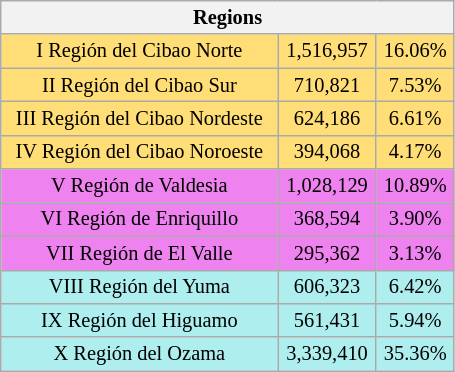<table class="wikitable" id="cx9" style="text-align:center;clear:all; margin-right:8px; font-size:85%;" width="24%">
<tr>
<th colspan="8">Regions</th>
</tr>
<tr bgcolor="#FFDD77">
<td>I Región del Cibao Norte</td>
<td align="center">1,516,957</td>
<td align="center">16.06%</td>
</tr>
<tr bgcolor="#FFDD77">
<td>II Región del Cibao Sur</td>
<td align="center">710,821</td>
<td align="center">7.53%</td>
</tr>
<tr bgcolor="#FFDD77">
<td>III Región del Cibao Nordeste</td>
<td align="center">624,186</td>
<td align="center">6.61%</td>
</tr>
<tr bgcolor="#FFDD77">
<td>IV Región del Cibao Noroeste</td>
<td align="center">394,068</td>
<td align="center">4.17%</td>
</tr>
<tr bgcolor="#EE82EE">
<td>V Región de Valdesia</td>
<td align="center">1,028,129</td>
<td align="center">10.89%</td>
</tr>
<tr bgcolor="#EE82EE">
<td>VI Región de Enriquillo</td>
<td align="center">368,594</td>
<td align="center">3.90%</td>
</tr>
<tr bgcolor="#EE82EE">
<td>VII Región de El Valle</td>
<td align="center">295,362</td>
<td align="center">3.13%</td>
</tr>
<tr bgcolor="#AFEEEE">
<td>VIII Región del Yuma</td>
<td align="center">606,323</td>
<td align="center">6.42%</td>
</tr>
<tr bgcolor="#AFEEEE">
<td>IX Región del Higuamo</td>
<td align="center">561,431</td>
<td align="center">5.94%</td>
</tr>
<tr bgcolor="#AFEEEE">
<td>X Región del Ozama</td>
<td align="center">3,339,410</td>
<td align="center">35.36%</td>
</tr>
</table>
